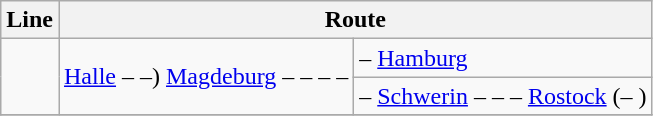<table class="wikitable">
<tr>
<th>Line</th>
<th colspan="2">Route</th>
</tr>
<tr>
<td rowspan="2"></td>
<td rowspan="2"> <a href='#'>Halle</a> –  –) <a href='#'>Magdeburg</a> –  –   –  –</td>
<td>– <a href='#'>Hamburg</a></td>
</tr>
<tr>
<td>– <a href='#'>Schwerin</a> –  –  – <a href='#'>Rostock</a> (– )</td>
</tr>
<tr>
</tr>
</table>
